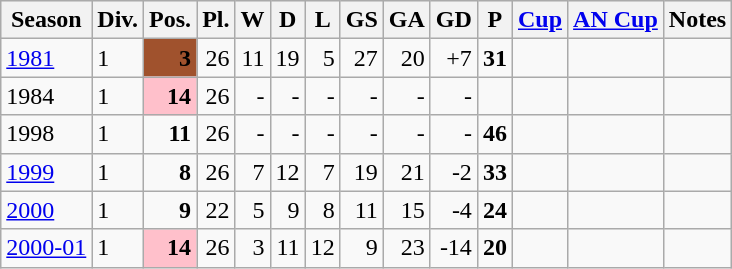<table class="wikitable">
<tr style="background:#efefef;">
<th>Season</th>
<th>Div.</th>
<th>Pos.</th>
<th>Pl.</th>
<th>W</th>
<th>D</th>
<th>L</th>
<th>GS</th>
<th>GA</th>
<th>GD</th>
<th>P</th>
<th><a href='#'>Cup</a></th>
<th><a href='#'>AN Cup</a></th>
<th>Notes</th>
</tr>
<tr>
<td><a href='#'>1981</a></td>
<td>1</td>
<td align=right bgcolor=sienna><strong>3</strong></td>
<td align=right>26</td>
<td align=right>11</td>
<td align=right>19</td>
<td align=right>5</td>
<td align=right>27</td>
<td align=right>20</td>
<td align=right>+7</td>
<td align=right><strong>31</strong></td>
<td></td>
<td></td>
<td></td>
</tr>
<tr>
<td>1984</td>
<td>1</td>
<td align=right bgcolor=#FFC0CB><strong>14</strong></td>
<td align=right>26</td>
<td align=right>-</td>
<td align=right>-</td>
<td align=right>-</td>
<td align=right>-</td>
<td align=right>-</td>
<td align=right>-</td>
<td align=right></td>
<td></td>
<td></td>
<td></td>
</tr>
<tr>
<td>1998</td>
<td>1</td>
<td align=right><strong>11</strong></td>
<td align=right>26</td>
<td align=right>-</td>
<td align=right>-</td>
<td align=right>-</td>
<td align=right>-</td>
<td align=right>-</td>
<td align=right>-</td>
<td align=right><strong>46</strong></td>
<td></td>
<td></td>
<td></td>
</tr>
<tr>
<td><a href='#'>1999</a></td>
<td>1</td>
<td align=right><strong>8</strong></td>
<td align=right>26</td>
<td align=right>7</td>
<td align=right>12</td>
<td align=right>7</td>
<td align=right>19</td>
<td align=right>21</td>
<td align=right>-2</td>
<td align=right><strong>33</strong></td>
<td></td>
<td></td>
<td></td>
</tr>
<tr>
<td><a href='#'>2000</a></td>
<td>1</td>
<td align=right><strong>9</strong></td>
<td align=right>22</td>
<td align=right>5</td>
<td align=right>9</td>
<td align=right>8</td>
<td align=right>11</td>
<td align=right>15</td>
<td align=right>-4</td>
<td align=right><strong>24</strong></td>
<td></td>
<td></td>
<td></td>
</tr>
<tr>
<td><a href='#'>2000-01</a></td>
<td>1</td>
<td align=right bgcolor=#FFC0CB><strong>14</strong></td>
<td align=right>26</td>
<td align=right>3</td>
<td align=right>11</td>
<td align=right>12</td>
<td align=right>9</td>
<td align=right>23</td>
<td align=right>-14</td>
<td align=right><strong>20</strong></td>
<td></td>
<td></td>
<td></td>
</tr>
</table>
